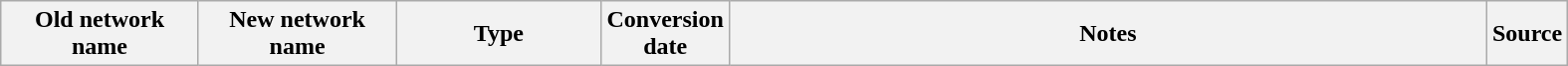<table class="wikitable">
<tr>
<th style="text-align:center; width:125px">Old network<br>name</th>
<th style="text-align:center; width:125px">New network<br>name</th>
<th style="text-align:center; width:130px">Type</th>
<th style="text-align:center; width:60px">Conversion date</th>
<th style="text-align:center; width:500px">Notes</th>
<th style="text-align:center; width:30px">Source</th>
</tr>
</table>
